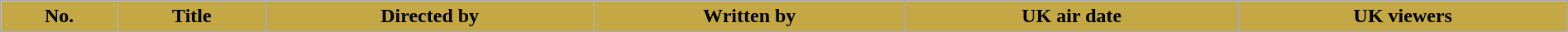<table class="wikitable plainrowheaders" style="width:100%;">
<tr>
<th scope="col" style="background-color: #C3A845; colour: #000000;">No.</th>
<th scope="col" style="background-color: #C3A845; colour: #000000;">Title</th>
<th scope="col" style="background-color: #C3A845; colour: #000000;">Directed by</th>
<th scope="col" style="background-color: #C3A845; colour: #000000;">Written by</th>
<th scope="col" style="background-color: #C3A845; colour: #000000;">UK air date</th>
<th scope="col" style="background-color: #C3A845; colour: #000000;">UK viewers</th>
</tr>
<tr>
</tr>
</table>
